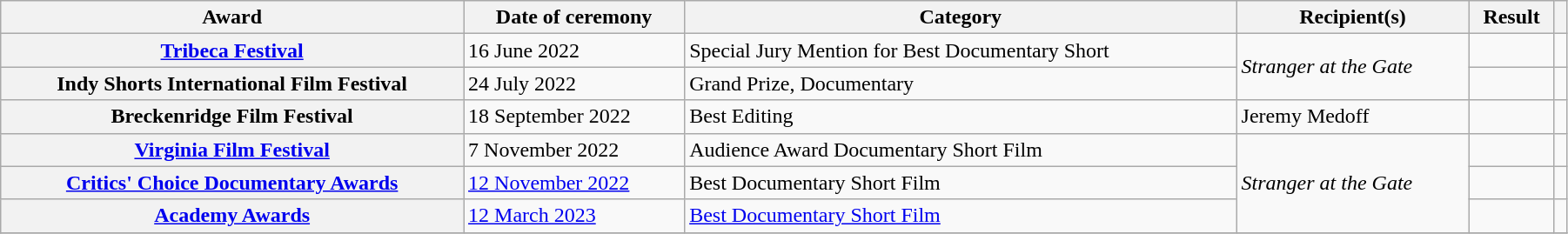<table class="wikitable sortable plainrowheaders" style="width: 95%;">
<tr>
<th scope="col">Award</th>
<th scope="col">Date of ceremony</th>
<th scope="col">Category</th>
<th scope="col">Recipient(s)</th>
<th scope="col">Result</th>
<th scope="col" class="unsortable"></th>
</tr>
<tr>
<th scope="row"><a href='#'>Tribeca Festival</a></th>
<td>16 June 2022</td>
<td>Special Jury Mention for Best Documentary Short</td>
<td rowspan=2><em>Stranger at the Gate</em></td>
<td></td>
<td></td>
</tr>
<tr>
<th scope="row">Indy Shorts International Film Festival</th>
<td>24 July 2022</td>
<td>Grand Prize, Documentary</td>
<td></td>
<td></td>
</tr>
<tr>
<th scope="row">Breckenridge Film Festival</th>
<td>18 September 2022</td>
<td>Best Editing</td>
<td>Jeremy Medoff</td>
<td></td>
<td></td>
</tr>
<tr>
<th scope="row"><a href='#'>Virginia Film Festival</a></th>
<td>7 November 2022</td>
<td>Audience Award Documentary Short Film</td>
<td rowspan=3><em>Stranger at the Gate</em></td>
<td></td>
<td></td>
</tr>
<tr>
<th scope="row"><a href='#'>Critics' Choice Documentary Awards</a></th>
<td><a href='#'>12 November 2022</a></td>
<td>Best Documentary Short Film</td>
<td></td>
<td></td>
</tr>
<tr>
<th scope="row"><a href='#'>Academy Awards</a></th>
<td><a href='#'>12 March 2023</a></td>
<td><a href='#'>Best Documentary Short Film</a></td>
<td></td>
<td></td>
</tr>
<tr>
</tr>
</table>
